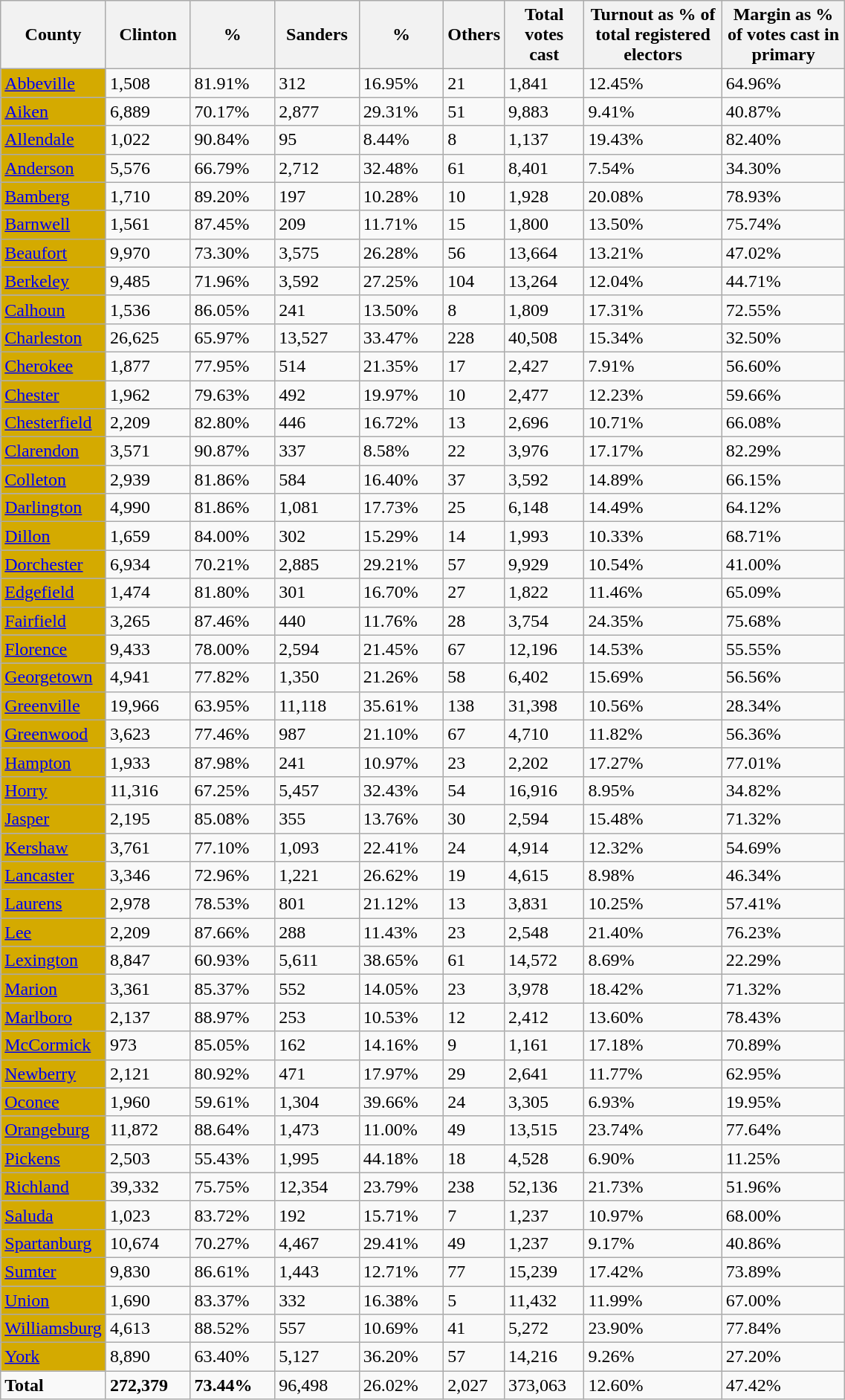<table width="60%" class="wikitable sortable">
<tr>
<th width="11%">County</th>
<th width="10%">Clinton</th>
<th width="10%">%</th>
<th width="10%">Sanders</th>
<th width="10%">%</th>
<th>Others</th>
<th>Total votes cast</th>
<th>Turnout as % of total registered electors</th>
<th>Margin as % of votes cast in primary</th>
</tr>
<tr>
<td style="background:#D4AA00;"><a href='#'>Abbeville</a></td>
<td>1,508</td>
<td>81.91%</td>
<td>312</td>
<td>16.95%</td>
<td>21</td>
<td>1,841</td>
<td>12.45%</td>
<td>64.96%</td>
</tr>
<tr>
<td style="background:#D4AA00;"><a href='#'>Aiken</a></td>
<td>6,889</td>
<td>70.17%</td>
<td>2,877</td>
<td>29.31%</td>
<td>51</td>
<td>9,883</td>
<td>9.41%</td>
<td>40.87%</td>
</tr>
<tr>
<td style="background:#D4AA00;"><a href='#'>Allendale</a></td>
<td>1,022</td>
<td>90.84%</td>
<td>95</td>
<td>8.44%</td>
<td>8</td>
<td>1,137</td>
<td>19.43%</td>
<td>82.40%</td>
</tr>
<tr>
<td style="background:#D4AA00;"><a href='#'>Anderson</a></td>
<td>5,576</td>
<td>66.79%</td>
<td>2,712</td>
<td>32.48%</td>
<td>61</td>
<td>8,401</td>
<td>7.54%</td>
<td>34.30%</td>
</tr>
<tr>
<td style="background:#D4AA00;"><a href='#'>Bamberg</a></td>
<td>1,710</td>
<td>89.20%</td>
<td>197</td>
<td>10.28%</td>
<td>10</td>
<td>1,928</td>
<td>20.08%</td>
<td>78.93%</td>
</tr>
<tr>
<td style="background:#D4AA00;"><a href='#'>Barnwell</a></td>
<td>1,561</td>
<td>87.45%</td>
<td>209</td>
<td>11.71%</td>
<td>15</td>
<td>1,800</td>
<td>13.50%</td>
<td>75.74%</td>
</tr>
<tr>
<td style="background:#D4AA00;"><a href='#'>Beaufort</a></td>
<td>9,970</td>
<td>73.30%</td>
<td>3,575</td>
<td>26.28%</td>
<td>56</td>
<td>13,664</td>
<td>13.21%</td>
<td>47.02%</td>
</tr>
<tr>
<td style="background:#D4AA00;"><a href='#'>Berkeley</a></td>
<td>9,485</td>
<td>71.96%</td>
<td>3,592</td>
<td>27.25%</td>
<td>104</td>
<td>13,264</td>
<td>12.04%</td>
<td>44.71%</td>
</tr>
<tr>
<td style="background:#D4AA00;"><a href='#'>Calhoun</a></td>
<td>1,536</td>
<td>86.05%</td>
<td>241</td>
<td>13.50%</td>
<td>8</td>
<td>1,809</td>
<td>17.31%</td>
<td>72.55%</td>
</tr>
<tr>
<td style="background:#D4AA00;"><a href='#'>Charleston</a></td>
<td>26,625</td>
<td>65.97%</td>
<td>13,527</td>
<td>33.47%</td>
<td>228</td>
<td>40,508</td>
<td>15.34%</td>
<td>32.50%</td>
</tr>
<tr>
<td style="background:#D4AA00;"><a href='#'>Cherokee</a></td>
<td>1,877</td>
<td>77.95%</td>
<td>514</td>
<td>21.35%</td>
<td>17</td>
<td>2,427</td>
<td>7.91%</td>
<td>56.60%</td>
</tr>
<tr>
<td style="background:#D4AA00;"><a href='#'>Chester</a></td>
<td>1,962</td>
<td>79.63%</td>
<td>492</td>
<td>19.97%</td>
<td>10</td>
<td>2,477</td>
<td>12.23%</td>
<td>59.66%</td>
</tr>
<tr>
<td style="background:#D4AA00;"><a href='#'>Chesterfield</a></td>
<td>2,209</td>
<td>82.80%</td>
<td>446</td>
<td>16.72%</td>
<td>13</td>
<td>2,696</td>
<td>10.71%</td>
<td>66.08%</td>
</tr>
<tr>
<td style="background:#D4AA00;"><a href='#'>Clarendon</a></td>
<td>3,571</td>
<td>90.87%</td>
<td>337</td>
<td>8.58%</td>
<td>22</td>
<td>3,976</td>
<td>17.17%</td>
<td>82.29%</td>
</tr>
<tr>
<td style="background:#D4AA00;"><a href='#'>Colleton</a></td>
<td>2,939</td>
<td>81.86%</td>
<td>584</td>
<td>16.40%</td>
<td>37</td>
<td>3,592</td>
<td>14.89%</td>
<td>66.15%</td>
</tr>
<tr>
<td style="background:#D4AA00;"><a href='#'>Darlington</a></td>
<td>4,990</td>
<td>81.86%</td>
<td>1,081</td>
<td>17.73%</td>
<td>25</td>
<td>6,148</td>
<td>14.49%</td>
<td>64.12%</td>
</tr>
<tr>
<td style="background:#D4AA00;"><a href='#'>Dillon</a></td>
<td>1,659</td>
<td>84.00%</td>
<td>302</td>
<td>15.29%</td>
<td>14</td>
<td>1,993</td>
<td>10.33%</td>
<td>68.71%</td>
</tr>
<tr>
<td style="background:#D4AA00;"><a href='#'>Dorchester</a></td>
<td>6,934</td>
<td>70.21%</td>
<td>2,885</td>
<td>29.21%</td>
<td>57</td>
<td>9,929</td>
<td>10.54%</td>
<td>41.00%</td>
</tr>
<tr>
<td style="background:#D4AA00;"><a href='#'>Edgefield</a></td>
<td>1,474</td>
<td>81.80%</td>
<td>301</td>
<td>16.70%</td>
<td>27</td>
<td>1,822</td>
<td>11.46%</td>
<td>65.09%</td>
</tr>
<tr>
<td style="background:#D4AA00;"><a href='#'>Fairfield</a></td>
<td>3,265</td>
<td>87.46%</td>
<td>440</td>
<td>11.76%</td>
<td>28</td>
<td>3,754</td>
<td>24.35%</td>
<td>75.68%</td>
</tr>
<tr>
<td style="background:#D4AA00;"><a href='#'>Florence</a></td>
<td>9,433</td>
<td>78.00%</td>
<td>2,594</td>
<td>21.45%</td>
<td>67</td>
<td>12,196</td>
<td>14.53%</td>
<td>55.55%</td>
</tr>
<tr>
<td style="background:#D4AA00;"><a href='#'>Georgetown</a></td>
<td>4,941</td>
<td>77.82%</td>
<td>1,350</td>
<td>21.26%</td>
<td>58</td>
<td>6,402</td>
<td>15.69%</td>
<td>56.56%</td>
</tr>
<tr>
<td style="background:#D4AA00;"><a href='#'>Greenville</a></td>
<td>19,966</td>
<td>63.95%</td>
<td>11,118</td>
<td>35.61%</td>
<td>138</td>
<td>31,398</td>
<td>10.56%</td>
<td>28.34%</td>
</tr>
<tr>
<td style="background:#D4AA00;"><a href='#'>Greenwood</a></td>
<td>3,623</td>
<td>77.46%</td>
<td>987</td>
<td>21.10%</td>
<td>67</td>
<td>4,710</td>
<td>11.82%</td>
<td>56.36%</td>
</tr>
<tr>
<td style="background:#D4AA00;"><a href='#'>Hampton</a></td>
<td>1,933</td>
<td>87.98%</td>
<td>241</td>
<td>10.97%</td>
<td>23</td>
<td>2,202</td>
<td>17.27%</td>
<td>77.01%</td>
</tr>
<tr>
<td style="background:#D4AA00;"><a href='#'>Horry</a></td>
<td>11,316</td>
<td>67.25%</td>
<td>5,457</td>
<td>32.43%</td>
<td>54</td>
<td>16,916</td>
<td>8.95%</td>
<td>34.82%</td>
</tr>
<tr>
<td style="background:#D4AA00;"><a href='#'>Jasper</a></td>
<td>2,195</td>
<td>85.08%</td>
<td>355</td>
<td>13.76%</td>
<td>30</td>
<td>2,594</td>
<td>15.48%</td>
<td>71.32%</td>
</tr>
<tr>
<td style="background:#D4AA00;"><a href='#'>Kershaw</a></td>
<td>3,761</td>
<td>77.10%</td>
<td>1,093</td>
<td>22.41%</td>
<td>24</td>
<td>4,914</td>
<td>12.32%</td>
<td>54.69%</td>
</tr>
<tr>
<td style="background:#D4AA00;"><a href='#'>Lancaster</a></td>
<td>3,346</td>
<td>72.96%</td>
<td>1,221</td>
<td>26.62%</td>
<td>19</td>
<td>4,615</td>
<td>8.98%</td>
<td>46.34%</td>
</tr>
<tr>
<td style="background:#D4AA00;"><a href='#'>Laurens</a></td>
<td>2,978</td>
<td>78.53%</td>
<td>801</td>
<td>21.12%</td>
<td>13</td>
<td>3,831</td>
<td>10.25%</td>
<td>57.41%</td>
</tr>
<tr>
<td style="background:#D4AA00;"><a href='#'>Lee</a></td>
<td>2,209</td>
<td>87.66%</td>
<td>288</td>
<td>11.43%</td>
<td>23</td>
<td>2,548</td>
<td>21.40%</td>
<td>76.23%</td>
</tr>
<tr>
<td style="background:#D4AA00;"><a href='#'>Lexington</a></td>
<td>8,847</td>
<td>60.93%</td>
<td>5,611</td>
<td>38.65%</td>
<td>61</td>
<td>14,572</td>
<td>8.69%</td>
<td>22.29%</td>
</tr>
<tr>
<td style="background:#D4AA00;"><a href='#'>Marion</a></td>
<td>3,361</td>
<td>85.37%</td>
<td>552</td>
<td>14.05%</td>
<td>23</td>
<td>3,978</td>
<td>18.42%</td>
<td>71.32%</td>
</tr>
<tr>
<td style="background:#D4AA00;"><a href='#'>Marlboro</a></td>
<td>2,137</td>
<td>88.97%</td>
<td>253</td>
<td>10.53%</td>
<td>12</td>
<td>2,412</td>
<td>13.60%</td>
<td>78.43%</td>
</tr>
<tr>
<td style="background:#D4AA00;"><a href='#'>McCormick</a></td>
<td>973</td>
<td>85.05%</td>
<td>162</td>
<td>14.16%</td>
<td>9</td>
<td>1,161</td>
<td>17.18%</td>
<td>70.89%</td>
</tr>
<tr>
<td style="background:#D4AA00;"><a href='#'>Newberry</a></td>
<td>2,121</td>
<td>80.92%</td>
<td>471</td>
<td>17.97%</td>
<td>29</td>
<td>2,641</td>
<td>11.77%</td>
<td>62.95%</td>
</tr>
<tr>
<td style="background:#D4AA00;"><a href='#'>Oconee</a></td>
<td>1,960</td>
<td>59.61%</td>
<td>1,304</td>
<td>39.66%</td>
<td>24</td>
<td>3,305</td>
<td>6.93%</td>
<td>19.95%</td>
</tr>
<tr>
<td style="background:#D4AA00;"><a href='#'>Orangeburg</a></td>
<td>11,872</td>
<td>88.64%</td>
<td>1,473</td>
<td>11.00%</td>
<td>49</td>
<td>13,515</td>
<td>23.74%</td>
<td>77.64%</td>
</tr>
<tr>
<td style="background:#D4AA00;"><a href='#'>Pickens</a></td>
<td>2,503</td>
<td>55.43%</td>
<td>1,995</td>
<td>44.18%</td>
<td>18</td>
<td>4,528</td>
<td>6.90%</td>
<td>11.25%</td>
</tr>
<tr>
<td style="background:#D4AA00;"><a href='#'>Richland</a></td>
<td>39,332</td>
<td>75.75%</td>
<td>12,354</td>
<td>23.79%</td>
<td>238</td>
<td>52,136</td>
<td>21.73%</td>
<td>51.96%</td>
</tr>
<tr>
<td style="background:#D4AA00;"><a href='#'>Saluda</a></td>
<td>1,023</td>
<td>83.72%</td>
<td>192</td>
<td>15.71%</td>
<td>7</td>
<td>1,237</td>
<td>10.97%</td>
<td>68.00%</td>
</tr>
<tr>
<td style="background:#D4AA00;"><a href='#'>Spartanburg</a></td>
<td>10,674</td>
<td>70.27%</td>
<td>4,467</td>
<td>29.41%</td>
<td>49</td>
<td>1,237</td>
<td>9.17%</td>
<td>40.86%</td>
</tr>
<tr>
<td style="background:#D4AA00;"><a href='#'>Sumter</a></td>
<td>9,830</td>
<td>86.61%</td>
<td>1,443</td>
<td>12.71%</td>
<td>77</td>
<td>15,239</td>
<td>17.42%</td>
<td>73.89%</td>
</tr>
<tr>
<td style="background:#D4AA00;"><a href='#'>Union</a></td>
<td>1,690</td>
<td>83.37%</td>
<td>332</td>
<td>16.38%</td>
<td>5</td>
<td>11,432</td>
<td>11.99%</td>
<td>67.00%</td>
</tr>
<tr>
<td style="background:#D4AA00;"><a href='#'>Williamsburg</a></td>
<td>4,613</td>
<td>88.52%</td>
<td>557</td>
<td>10.69%</td>
<td>41</td>
<td>5,272</td>
<td>23.90%</td>
<td>77.84%</td>
</tr>
<tr>
<td style="background:#D4AA00;"><a href='#'>York</a></td>
<td>8,890</td>
<td>63.40%</td>
<td>5,127</td>
<td>36.20%</td>
<td>57</td>
<td>14,216</td>
<td>9.26%</td>
<td>27.20%</td>
</tr>
<tr>
<td><strong>Total</strong></td>
<td><strong>272,379</strong></td>
<td><strong>73.44%</strong></td>
<td>96,498</td>
<td>26.02%</td>
<td>2,027</td>
<td>373,063</td>
<td>12.60%</td>
<td>47.42%</td>
</tr>
</table>
